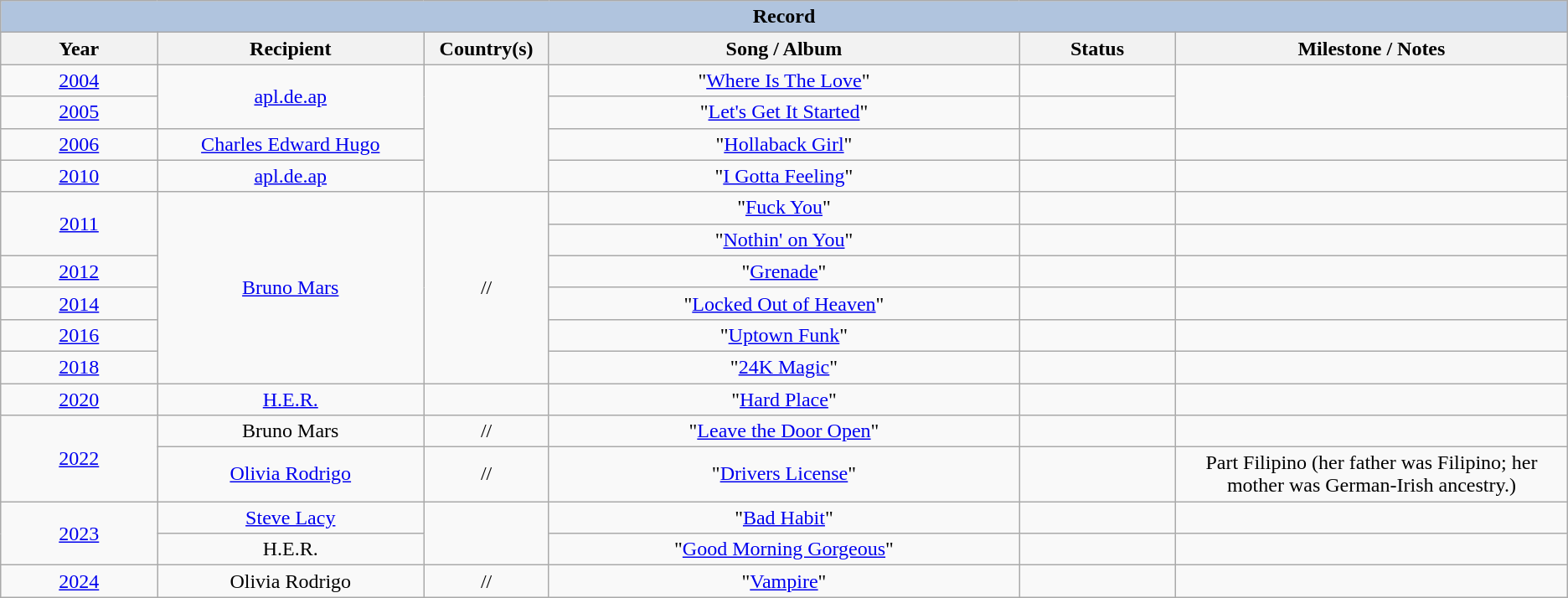<table class="wikitable" style="text-align: center">
<tr>
<th colspan="6" style="background:#B0C4DE;">Record</th>
</tr>
<tr>
<th width="10%">Year</th>
<th width="17%">Recipient</th>
<th width="8%">Country(s)</th>
<th width="30%">Song / Album</th>
<th width="10%">Status</th>
<th width="25%">Milestone / Notes</th>
</tr>
<tr>
<td><a href='#'>2004</a><br></td>
<td rowspan="2"><a href='#'>apl.de.ap</a></td>
<td rowspan="4"></td>
<td>"<a href='#'>Where Is The Love</a>"</td>
<td></td>
<td rowspan="2"></td>
</tr>
<tr>
<td><a href='#'>2005</a><br></td>
<td>"<a href='#'>Let's Get It Started</a>"</td>
<td></td>
</tr>
<tr>
<td><a href='#'>2006</a><br></td>
<td><a href='#'>Charles Edward Hugo</a></td>
<td>"<a href='#'>Hollaback Girl</a>"</td>
<td></td>
<td></td>
</tr>
<tr>
<td><a href='#'>2010</a><br></td>
<td><a href='#'>apl.de.ap</a></td>
<td>"<a href='#'>I Gotta Feeling</a>"</td>
<td></td>
<td></td>
</tr>
<tr>
<td rowspan="2"><a href='#'>2011</a><br></td>
<td rowspan="6"><a href='#'>Bruno Mars</a></td>
<td rowspan="6">//</td>
<td>"<a href='#'>Fuck You</a>"</td>
<td></td>
<td></td>
</tr>
<tr>
<td>"<a href='#'>Nothin' on You</a>"</td>
<td></td>
<td></td>
</tr>
<tr>
<td><a href='#'>2012</a><br></td>
<td>"<a href='#'>Grenade</a>"</td>
<td></td>
<td></td>
</tr>
<tr>
<td><a href='#'>2014</a><br></td>
<td>"<a href='#'>Locked Out of Heaven</a>"</td>
<td></td>
<td></td>
</tr>
<tr>
<td><a href='#'>2016</a><br></td>
<td>"<a href='#'>Uptown Funk</a>"</td>
<td></td>
<td></td>
</tr>
<tr>
<td><a href='#'>2018</a><br></td>
<td>"<a href='#'>24K Magic</a>"</td>
<td></td>
<td></td>
</tr>
<tr>
<td><a href='#'>2020</a><br></td>
<td><a href='#'>H.E.R.</a></td>
<td></td>
<td>"<a href='#'>Hard Place</a>"</td>
<td></td>
<td></td>
</tr>
<tr>
<td rowspan="2"><a href='#'>2022</a><br></td>
<td>Bruno Mars</td>
<td>//</td>
<td>"<a href='#'>Leave the Door Open</a>"</td>
<td></td>
<td></td>
</tr>
<tr>
<td><a href='#'>Olivia Rodrigo</a></td>
<td>//</td>
<td>"<a href='#'>Drivers License</a>"</td>
<td></td>
<td>Part Filipino (her father was Filipino; her mother was German-Irish ancestry.)</td>
</tr>
<tr>
<td rowspan="2"><a href='#'>2023</a><br></td>
<td><a href='#'>Steve Lacy</a></td>
<td rowspan="2"></td>
<td>"<a href='#'>Bad Habit</a>"</td>
<td></td>
<td></td>
</tr>
<tr>
<td>H.E.R.</td>
<td>"<a href='#'>Good Morning Gorgeous</a>"</td>
<td></td>
<td></td>
</tr>
<tr>
<td><a href='#'>2024</a><br></td>
<td>Olivia Rodrigo</td>
<td>//</td>
<td>"<a href='#'>Vampire</a>"</td>
<td></td>
<td></td>
</tr>
</table>
